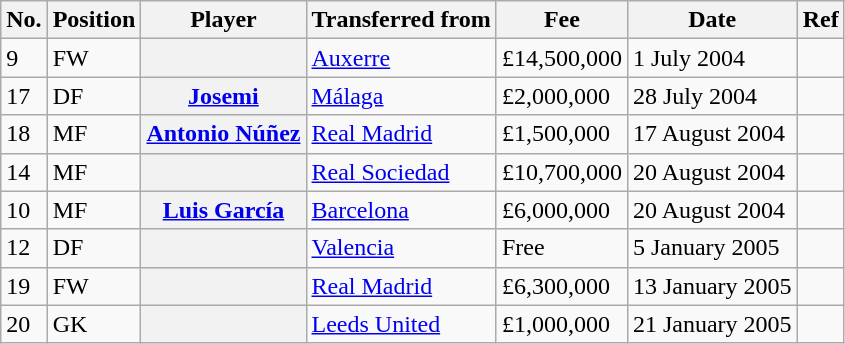<table class="sortable wikitable plainrowheaders" style=" text-align:left">
<tr>
<th scope="col">No.</th>
<th scope="col">Position</th>
<th scope="col">Player</th>
<th scope="col">Transferred from</th>
<th scope="col">Fee</th>
<th scope="col">Date</th>
<th scope="col" class=unsortable>Ref</th>
</tr>
<tr>
<td>9</td>
<td>FW</td>
<th scope=row></th>
<td><a href='#'>Auxerre</a></td>
<td>£14,500,000</td>
<td>1 July 2004</td>
<td></td>
</tr>
<tr>
<td>17</td>
<td>DF</td>
<th scope=row><a href='#'>Josemi</a></th>
<td><a href='#'>Málaga</a></td>
<td>£2,000,000</td>
<td>28 July 2004</td>
<td></td>
</tr>
<tr>
<td>18</td>
<td>MF</td>
<th scope=row><a href='#'>Antonio Núñez</a></th>
<td><a href='#'>Real Madrid</a></td>
<td>£1,500,000</td>
<td>17 August 2004</td>
<td></td>
</tr>
<tr>
<td>14</td>
<td>MF</td>
<th scope=row></th>
<td><a href='#'>Real Sociedad</a></td>
<td>£10,700,000</td>
<td>20 August 2004</td>
<td></td>
</tr>
<tr>
<td>10</td>
<td>MF</td>
<th scope=row><a href='#'>Luis García</a></th>
<td><a href='#'>Barcelona</a></td>
<td>£6,000,000</td>
<td>20 August 2004</td>
<td></td>
</tr>
<tr>
<td>12</td>
<td>DF</td>
<th scope=row></th>
<td><a href='#'>Valencia</a></td>
<td>Free</td>
<td>5 January 2005</td>
<td></td>
</tr>
<tr>
<td>19</td>
<td>FW</td>
<th scope=row></th>
<td><a href='#'>Real Madrid</a></td>
<td>£6,300,000</td>
<td>13 January 2005</td>
<td></td>
</tr>
<tr>
<td>20</td>
<td>GK</td>
<th scope=row></th>
<td><a href='#'>Leeds United</a></td>
<td>£1,000,000</td>
<td>21 January 2005</td>
<td></td>
</tr>
</table>
